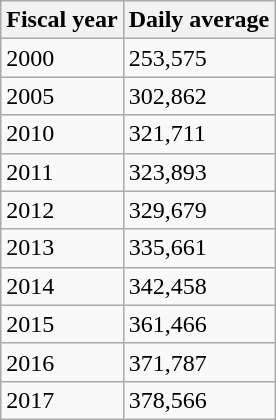<table class="wikitable">
<tr>
<th>Fiscal year</th>
<th>Daily average</th>
</tr>
<tr>
<td>2000</td>
<td>253,575</td>
</tr>
<tr>
<td>2005</td>
<td>302,862</td>
</tr>
<tr>
<td>2010</td>
<td>321,711</td>
</tr>
<tr>
<td>2011</td>
<td>323,893</td>
</tr>
<tr>
<td>2012</td>
<td>329,679</td>
</tr>
<tr>
<td>2013</td>
<td>335,661</td>
</tr>
<tr>
<td>2014</td>
<td>342,458</td>
</tr>
<tr>
<td>2015</td>
<td>361,466</td>
</tr>
<tr>
<td>2016</td>
<td>371,787</td>
</tr>
<tr>
<td>2017</td>
<td>378,566</td>
</tr>
</table>
